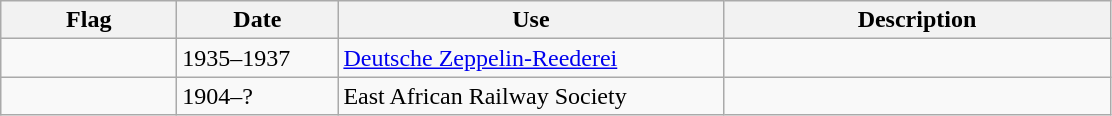<table class="wikitable">
<tr>
<th style="width:110px;">Flag</th>
<th style="width:100px;">Date</th>
<th style="width:250px;">Use</th>
<th style="width:250px;">Description</th>
</tr>
<tr>
<td></td>
<td>1935–1937</td>
<td><a href='#'>Deutsche Zeppelin-Reederei</a></td>
<td></td>
</tr>
<tr>
<td></td>
<td>1904–?</td>
<td>East African Railway Society</td>
<td></td>
</tr>
</table>
